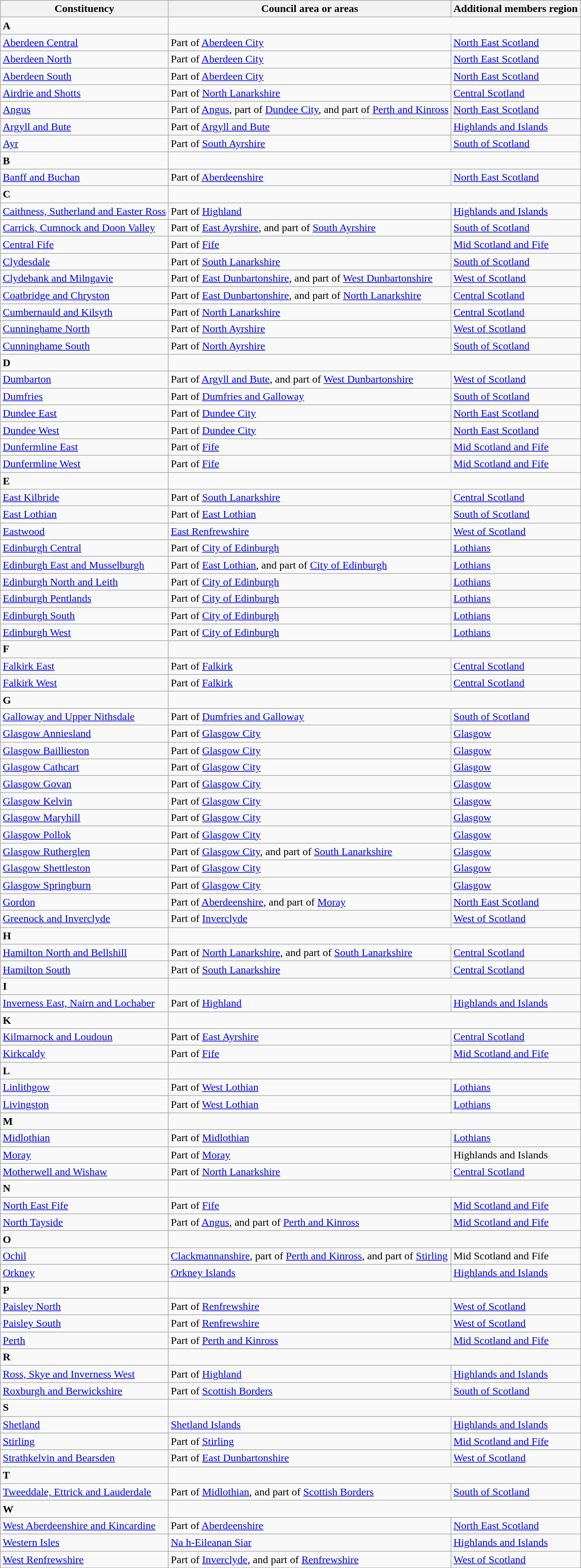<table class= wikitable>
<tr>
<th>Constituency</th>
<th>Council area or areas</th>
<th>Additional members region</th>
</tr>
<tr>
<td><strong>A</strong></td>
</tr>
<tr>
<td><a href='#'>Aberdeen Central</a></td>
<td>Part of <a href='#'>Aberdeen City</a></td>
<td><a href='#'>North East Scotland</a></td>
</tr>
<tr>
<td><a href='#'>Aberdeen North</a></td>
<td>Part of <a href='#'>Aberdeen City</a></td>
<td><a href='#'>North East Scotland</a></td>
</tr>
<tr>
<td><a href='#'>Aberdeen South</a></td>
<td>Part of <a href='#'>Aberdeen City</a></td>
<td><a href='#'>North East Scotland</a></td>
</tr>
<tr>
<td><a href='#'>Airdrie and Shotts</a></td>
<td>Part of <a href='#'>North Lanarkshire</a></td>
<td><a href='#'>Central Scotland</a></td>
</tr>
<tr>
<td><a href='#'>Angus</a></td>
<td>Part of <a href='#'>Angus</a>, part of  <a href='#'>Dundee City</a>, and part of <a href='#'>Perth and Kinross</a></td>
<td><a href='#'>North East Scotland</a></td>
</tr>
<tr>
<td><a href='#'>Argyll and Bute</a></td>
<td>Part of <a href='#'>Argyll and Bute</a></td>
<td><a href='#'>Highlands and Islands</a></td>
</tr>
<tr>
<td><a href='#'>Ayr</a></td>
<td>Part of <a href='#'>South Ayrshire</a></td>
<td><a href='#'>South of Scotland</a></td>
</tr>
<tr>
<td><strong>B</strong></td>
</tr>
<tr>
<td><a href='#'>Banff and Buchan</a></td>
<td>Part of <a href='#'>Aberdeenshire</a></td>
<td><a href='#'>North East Scotland</a></td>
</tr>
<tr>
<td><strong>C</strong></td>
</tr>
<tr>
<td><a href='#'>Caithness, Sutherland and Easter Ross</a></td>
<td>Part of <a href='#'>Highland</a></td>
<td><a href='#'>Highlands and Islands</a></td>
</tr>
<tr>
<td><a href='#'>Carrick, Cumnock and Doon Valley</a></td>
<td>Part of <a href='#'>East Ayrshire</a>, and part of <a href='#'>South Ayrshire</a></td>
<td><a href='#'>South of Scotland</a></td>
</tr>
<tr>
<td><a href='#'>Central Fife</a></td>
<td>Part of <a href='#'>Fife</a></td>
<td><a href='#'>Mid Scotland and Fife</a></td>
</tr>
<tr>
<td><a href='#'>Clydesdale</a></td>
<td>Part of <a href='#'>South Lanarkshire</a></td>
<td><a href='#'>South of Scotland</a></td>
</tr>
<tr>
<td><a href='#'>Clydebank and Milngavie</a></td>
<td>Part of <a href='#'>East Dunbartonshire</a>, and part of <a href='#'>West Dunbartonshire</a></td>
<td><a href='#'>West of Scotland</a></td>
</tr>
<tr>
<td><a href='#'>Coatbridge and Chryston</a></td>
<td>Part of <a href='#'>East Dunbartonshire</a>, and part of <a href='#'>North Lanarkshire</a></td>
<td><a href='#'>Central Scotland</a></td>
</tr>
<tr>
<td><a href='#'>Cumbernauld and Kilsyth</a></td>
<td>Part of <a href='#'>North Lanarkshire</a></td>
<td><a href='#'>Central Scotland</a></td>
</tr>
<tr>
<td><a href='#'>Cunninghame North</a></td>
<td>Part of <a href='#'>North Ayrshire</a></td>
<td><a href='#'>West of Scotland</a></td>
</tr>
<tr>
<td><a href='#'>Cunninghame South</a></td>
<td>Part of <a href='#'>North Ayrshire</a></td>
<td><a href='#'>South of Scotland</a></td>
</tr>
<tr>
<td><strong>D</strong></td>
</tr>
<tr>
<td><a href='#'>Dumbarton</a></td>
<td>Part of <a href='#'>Argyll and Bute</a>, and part of <a href='#'>West Dunbartonshire</a></td>
<td><a href='#'>West of Scotland</a></td>
</tr>
<tr>
<td><a href='#'>Dumfries</a></td>
<td>Part of <a href='#'>Dumfries and Galloway</a></td>
<td><a href='#'>South of Scotland</a></td>
</tr>
<tr>
<td><a href='#'>Dundee East</a></td>
<td>Part of <a href='#'>Dundee City</a></td>
<td><a href='#'>North East Scotland</a></td>
</tr>
<tr>
<td><a href='#'>Dundee West</a></td>
<td>Part of <a href='#'>Dundee City</a></td>
<td><a href='#'>North East Scotland</a></td>
</tr>
<tr>
<td><a href='#'>Dunfermline East</a></td>
<td>Part of <a href='#'>Fife</a></td>
<td><a href='#'>Mid Scotland and Fife</a></td>
</tr>
<tr>
<td><a href='#'>Dunfermline West</a></td>
<td>Part of <a href='#'>Fife</a></td>
<td><a href='#'>Mid Scotland and Fife</a></td>
</tr>
<tr>
<td><strong>E</strong></td>
</tr>
<tr>
<td><a href='#'>East Kilbride</a></td>
<td>Part of <a href='#'>South Lanarkshire</a></td>
<td><a href='#'>Central Scotland</a></td>
</tr>
<tr>
<td><a href='#'>East Lothian</a></td>
<td>Part of <a href='#'>East Lothian</a></td>
<td><a href='#'>South of Scotland</a></td>
</tr>
<tr>
<td><a href='#'>Eastwood</a></td>
<td><a href='#'>East Renfrewshire</a></td>
<td><a href='#'>West of Scotland</a></td>
</tr>
<tr>
<td><a href='#'>Edinburgh Central</a></td>
<td>Part of <a href='#'>City of Edinburgh</a></td>
<td><a href='#'>Lothians</a></td>
</tr>
<tr>
<td><a href='#'>Edinburgh East and Musselburgh</a></td>
<td>Part of <a href='#'>East Lothian</a>, and part of <a href='#'>City of Edinburgh</a></td>
<td><a href='#'>Lothians</a></td>
</tr>
<tr>
<td><a href='#'>Edinburgh North and Leith</a></td>
<td>Part of <a href='#'>City of Edinburgh</a></td>
<td><a href='#'>Lothians</a></td>
</tr>
<tr>
<td><a href='#'>Edinburgh Pentlands</a></td>
<td>Part of <a href='#'>City of Edinburgh</a></td>
<td><a href='#'>Lothians</a></td>
</tr>
<tr>
<td><a href='#'>Edinburgh South</a></td>
<td>Part of <a href='#'>City of Edinburgh</a></td>
<td><a href='#'>Lothians</a></td>
</tr>
<tr>
<td><a href='#'>Edinburgh West</a></td>
<td>Part of <a href='#'>City of Edinburgh</a></td>
<td><a href='#'>Lothians</a></td>
</tr>
<tr>
<td><strong>F</strong></td>
</tr>
<tr>
<td><a href='#'>Falkirk East</a></td>
<td>Part of <a href='#'>Falkirk</a></td>
<td><a href='#'>Central Scotland</a></td>
</tr>
<tr>
<td><a href='#'>Falkirk West</a></td>
<td>Part of <a href='#'>Falkirk</a></td>
<td><a href='#'>Central Scotland</a></td>
</tr>
<tr>
<td><strong>G</strong></td>
</tr>
<tr>
<td><a href='#'>Galloway and Upper Nithsdale</a></td>
<td>Part of <a href='#'>Dumfries and Galloway</a></td>
<td><a href='#'>South of Scotland</a></td>
</tr>
<tr>
<td><a href='#'>Glasgow Anniesland</a></td>
<td>Part of <a href='#'>Glasgow City</a></td>
<td><a href='#'>Glasgow</a></td>
</tr>
<tr>
<td><a href='#'>Glasgow Baillieston</a></td>
<td>Part of <a href='#'>Glasgow City</a></td>
<td><a href='#'>Glasgow</a></td>
</tr>
<tr>
<td><a href='#'>Glasgow Cathcart</a></td>
<td>Part of <a href='#'>Glasgow City</a></td>
<td><a href='#'>Glasgow</a></td>
</tr>
<tr>
<td><a href='#'>Glasgow Govan</a></td>
<td>Part of <a href='#'>Glasgow City</a></td>
<td><a href='#'>Glasgow</a></td>
</tr>
<tr>
<td><a href='#'>Glasgow Kelvin</a></td>
<td>Part of <a href='#'>Glasgow City</a></td>
<td><a href='#'>Glasgow</a></td>
</tr>
<tr>
<td><a href='#'>Glasgow Maryhill</a></td>
<td>Part of <a href='#'>Glasgow City</a></td>
<td><a href='#'>Glasgow</a></td>
</tr>
<tr>
<td><a href='#'>Glasgow Pollok</a></td>
<td>Part of <a href='#'>Glasgow City</a></td>
<td><a href='#'>Glasgow</a></td>
</tr>
<tr>
<td><a href='#'>Glasgow Rutherglen</a></td>
<td>Part of <a href='#'>Glasgow City</a>, and part of <a href='#'>South Lanarkshire</a></td>
<td><a href='#'>Glasgow</a></td>
</tr>
<tr>
<td><a href='#'>Glasgow Shettleston</a></td>
<td>Part of <a href='#'>Glasgow City</a></td>
<td><a href='#'>Glasgow</a></td>
</tr>
<tr>
<td><a href='#'>Glasgow Springburn</a></td>
<td>Part of <a href='#'>Glasgow City</a></td>
<td><a href='#'>Glasgow</a></td>
</tr>
<tr>
<td><a href='#'>Gordon</a></td>
<td>Part of <a href='#'>Aberdeenshire</a>, and part of <a href='#'>Moray</a></td>
<td><a href='#'>North East Scotland</a></td>
</tr>
<tr>
<td><a href='#'>Greenock and Inverclyde</a></td>
<td>Part of <a href='#'>Inverclyde</a></td>
<td><a href='#'>West of Scotland</a></td>
</tr>
<tr>
<td><strong>H</strong></td>
</tr>
<tr>
<td><a href='#'>Hamilton North and Bellshill</a></td>
<td>Part of <a href='#'>North Lanarkshire</a>, and part of <a href='#'>South Lanarkshire</a></td>
<td><a href='#'>Central Scotland</a></td>
</tr>
<tr>
<td><a href='#'>Hamilton South</a></td>
<td>Part of <a href='#'>South Lanarkshire</a></td>
<td><a href='#'>Central Scotland</a></td>
</tr>
<tr>
<td><strong>I</strong></td>
</tr>
<tr>
<td><a href='#'>Inverness East, Nairn and Lochaber</a></td>
<td>Part of <a href='#'>Highland</a></td>
<td><a href='#'>Highlands and Islands</a></td>
</tr>
<tr>
<td><strong>K</strong></td>
</tr>
<tr>
<td><a href='#'>Kilmarnock and Loudoun</a></td>
<td>Part of <a href='#'>East Ayrshire</a></td>
<td><a href='#'>Central Scotland</a></td>
</tr>
<tr>
<td><a href='#'>Kirkcaldy</a></td>
<td>Part of <a href='#'>Fife</a></td>
<td><a href='#'>Mid Scotland and Fife</a></td>
</tr>
<tr>
<td><strong>L</strong></td>
</tr>
<tr>
<td><a href='#'>Linlithgow</a></td>
<td>Part of <a href='#'>West Lothian</a></td>
<td><a href='#'>Lothians</a></td>
</tr>
<tr>
<td><a href='#'>Livingston</a></td>
<td>Part of <a href='#'>West Lothian</a></td>
<td><a href='#'>Lothians</a></td>
</tr>
<tr>
<td><strong>M</strong></td>
</tr>
<tr>
<td><a href='#'>Midlothian</a></td>
<td>Part of <a href='#'>Midlothian</a></td>
<td><a href='#'>Lothians</a></td>
</tr>
<tr>
<td><a href='#'>Moray</a></td>
<td>Part of <a href='#'>Moray</a></td>
<td>Highlands and Islands</td>
</tr>
<tr>
<td><a href='#'>Motherwell and Wishaw</a></td>
<td>Part of <a href='#'>North Lanarkshire</a></td>
<td><a href='#'>Central Scotland</a></td>
</tr>
<tr>
<td><strong>N</strong></td>
</tr>
<tr>
<td><a href='#'>North East Fife</a></td>
<td>Part of <a href='#'>Fife</a></td>
<td><a href='#'>Mid Scotland and Fife</a></td>
</tr>
<tr>
<td><a href='#'>North Tayside</a></td>
<td>Part of <a href='#'>Angus</a>, and part of <a href='#'>Perth and Kinross</a></td>
<td><a href='#'>Mid Scotland and Fife</a></td>
</tr>
<tr>
<td><strong>O</strong></td>
</tr>
<tr>
<td><a href='#'>Ochil</a></td>
<td><a href='#'>Clackmannanshire</a>, part of <a href='#'>Perth and Kinross</a>, and part of <a href='#'>Stirling</a></td>
<td>Mid Scotland and Fife</td>
</tr>
<tr>
<td><a href='#'>Orkney</a></td>
<td><a href='#'>Orkney Islands</a></td>
<td><a href='#'>Highlands and Islands</a></td>
</tr>
<tr>
<td><strong>P</strong></td>
</tr>
<tr>
<td><a href='#'>Paisley North</a></td>
<td>Part of <a href='#'>Renfrewshire</a></td>
<td><a href='#'>West of Scotland</a></td>
</tr>
<tr>
<td><a href='#'>Paisley South</a></td>
<td>Part of <a href='#'>Renfrewshire</a></td>
<td><a href='#'>West of Scotland</a></td>
</tr>
<tr>
<td><a href='#'>Perth</a></td>
<td>Part of <a href='#'>Perth and Kinross</a></td>
<td><a href='#'>Mid Scotland and Fife</a></td>
</tr>
<tr>
<td><strong>R</strong></td>
</tr>
<tr>
<td><a href='#'>Ross, Skye and Inverness West</a></td>
<td>Part of <a href='#'>Highland</a></td>
<td><a href='#'>Highlands and Islands</a></td>
</tr>
<tr>
<td><a href='#'>Roxburgh and Berwickshire</a></td>
<td>Part of <a href='#'>Scottish Borders</a></td>
<td><a href='#'>South of Scotland</a></td>
</tr>
<tr>
<td><strong>S</strong></td>
</tr>
<tr>
<td><a href='#'>Shetland</a></td>
<td><a href='#'>Shetland Islands</a></td>
<td><a href='#'>Highlands and Islands</a></td>
</tr>
<tr>
<td><a href='#'>Stirling</a></td>
<td>Part of <a href='#'>Stirling</a></td>
<td><a href='#'>Mid Scotland and Fife</a></td>
</tr>
<tr>
<td><a href='#'>Strathkelvin and Bearsden</a></td>
<td>Part of <a href='#'>East Dunbartonshire</a></td>
<td><a href='#'>West of Scotland</a></td>
</tr>
<tr>
<td><strong>T</strong></td>
</tr>
<tr>
<td><a href='#'>Tweeddale, Ettrick and Lauderdale</a></td>
<td>Part of <a href='#'>Midlothian</a>, and part of <a href='#'>Scottish Borders</a></td>
<td><a href='#'>South of Scotland</a></td>
</tr>
<tr>
<td><strong>W</strong></td>
</tr>
<tr>
<td><a href='#'>West Aberdeenshire and Kincardine</a></td>
<td>Part of <a href='#'>Aberdeenshire</a></td>
<td><a href='#'>North East Scotland</a></td>
</tr>
<tr>
<td><a href='#'>Western Isles</a></td>
<td><a href='#'>Na h-Eileanan Siar</a></td>
<td><a href='#'>Highlands and Islands</a></td>
</tr>
<tr>
<td><a href='#'>West Renfrewshire</a></td>
<td>Part of <a href='#'>Inverclyde</a>, and part of <a href='#'>Renfrewshire</a></td>
<td><a href='#'>West of Scotland</a></td>
</tr>
</table>
